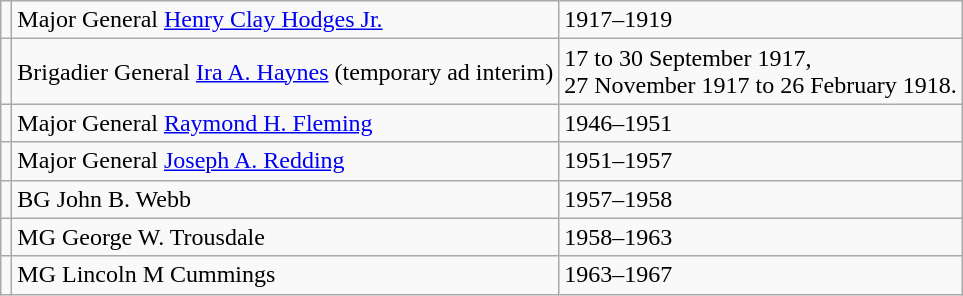<table class="wikitable">
<tr>
<td></td>
<td>Major General <a href='#'>Henry Clay Hodges Jr.</a></td>
<td>1917–1919</td>
</tr>
<tr>
<td></td>
<td>Brigadier General <a href='#'>Ira A. Haynes</a> (temporary ad interim)</td>
<td>17 to 30 September 1917,<br>27 November 1917 to 26 February 1918.</td>
</tr>
<tr>
<td></td>
<td>Major General <a href='#'>Raymond H. Fleming</a></td>
<td>1946–1951</td>
</tr>
<tr>
<td></td>
<td>Major General <a href='#'>Joseph A. Redding</a></td>
<td>1951–1957</td>
</tr>
<tr>
<td></td>
<td>BG John B. Webb</td>
<td>1957–1958</td>
</tr>
<tr>
<td></td>
<td>MG George W. Trousdale</td>
<td>1958–1963</td>
</tr>
<tr>
<td></td>
<td>MG Lincoln M Cummings</td>
<td>1963–1967</td>
</tr>
</table>
